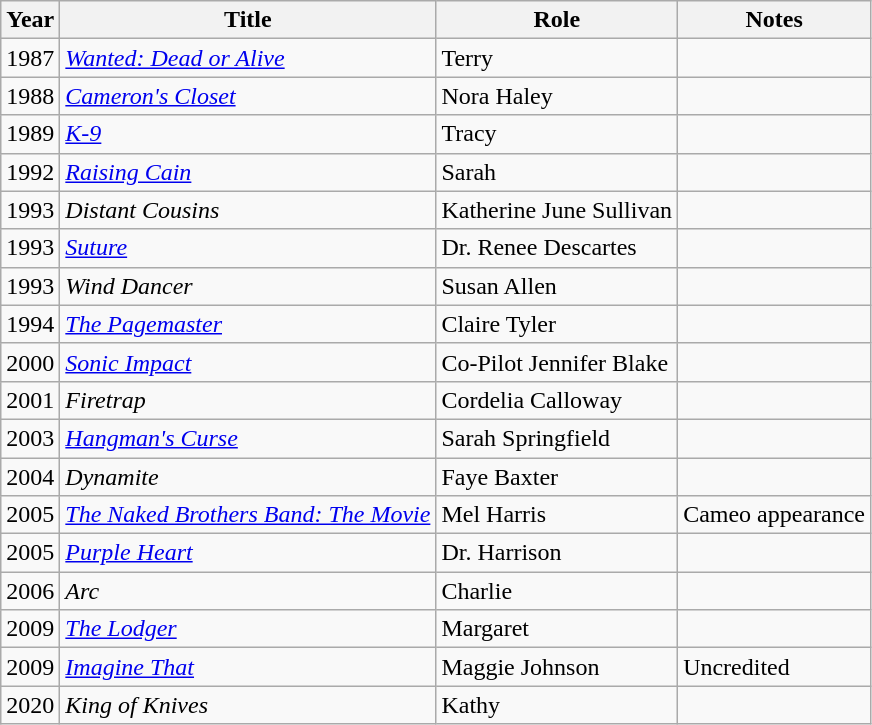<table class="wikitable sortable">
<tr>
<th>Year</th>
<th>Title</th>
<th>Role</th>
<th class="unsortable">Notes</th>
</tr>
<tr>
<td>1987</td>
<td><em><a href='#'>Wanted: Dead or Alive</a></em></td>
<td>Terry</td>
<td></td>
</tr>
<tr>
<td>1988</td>
<td><em><a href='#'>Cameron's Closet</a></em></td>
<td>Nora Haley</td>
<td></td>
</tr>
<tr>
<td>1989</td>
<td><em><a href='#'>K-9</a></em></td>
<td>Tracy</td>
<td></td>
</tr>
<tr>
<td>1992</td>
<td><em><a href='#'>Raising Cain</a></em></td>
<td>Sarah</td>
<td></td>
</tr>
<tr>
<td>1993</td>
<td><em>Distant Cousins</em></td>
<td>Katherine June Sullivan</td>
<td></td>
</tr>
<tr>
<td>1993</td>
<td><em><a href='#'>Suture</a></em></td>
<td>Dr. Renee Descartes</td>
<td></td>
</tr>
<tr>
<td>1993</td>
<td><em>Wind Dancer</em></td>
<td>Susan Allen</td>
<td></td>
</tr>
<tr>
<td>1994</td>
<td data-sort-value="Pagemaster, The"><em><a href='#'>The Pagemaster</a></em></td>
<td>Claire Tyler</td>
<td></td>
</tr>
<tr>
<td>2000</td>
<td><em><a href='#'>Sonic Impact</a></em></td>
<td>Co-Pilot Jennifer Blake</td>
<td></td>
</tr>
<tr>
<td>2001</td>
<td><em>Firetrap</em></td>
<td>Cordelia Calloway</td>
<td></td>
</tr>
<tr>
<td>2003</td>
<td><em><a href='#'>Hangman's Curse</a></em></td>
<td>Sarah Springfield</td>
<td></td>
</tr>
<tr>
<td>2004</td>
<td><em>Dynamite</em></td>
<td>Faye Baxter</td>
<td></td>
</tr>
<tr>
<td>2005</td>
<td data-sort-value="Naked Brothers Band: The Movie, The"><em><a href='#'>The Naked Brothers Band: The Movie</a></em></td>
<td>Mel Harris</td>
<td>Cameo appearance</td>
</tr>
<tr>
<td>2005</td>
<td><em><a href='#'>Purple Heart</a></em></td>
<td>Dr. Harrison</td>
<td></td>
</tr>
<tr>
<td>2006</td>
<td><em>Arc</em></td>
<td>Charlie</td>
<td></td>
</tr>
<tr>
<td>2009</td>
<td data-sort-value="Lodger, The"><em><a href='#'>The Lodger</a></em></td>
<td>Margaret</td>
<td></td>
</tr>
<tr>
<td>2009</td>
<td><em><a href='#'>Imagine That</a></em></td>
<td>Maggie Johnson</td>
<td>Uncredited</td>
</tr>
<tr>
<td>2020</td>
<td><em>King of Knives</em></td>
<td>Kathy</td>
<td></td>
</tr>
</table>
